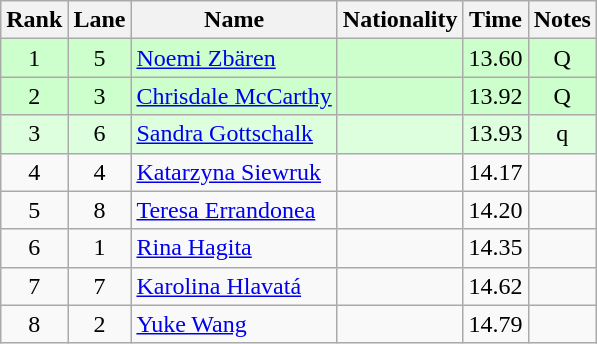<table class="wikitable sortable" style="text-align:center">
<tr>
<th>Rank</th>
<th>Lane</th>
<th>Name</th>
<th>Nationality</th>
<th>Time</th>
<th>Notes</th>
</tr>
<tr bgcolor=ccffcc>
<td align=center>1</td>
<td align=center>5</td>
<td align=left><a href='#'>Noemi Zbären</a></td>
<td align=left></td>
<td>13.60</td>
<td>Q</td>
</tr>
<tr bgcolor=ccffcc>
<td align=center>2</td>
<td align=center>3</td>
<td align=left><a href='#'>Chrisdale McCarthy</a></td>
<td align=left></td>
<td>13.92</td>
<td>Q</td>
</tr>
<tr bgcolor=ddffdd>
<td align=center>3</td>
<td align=center>6</td>
<td align=left><a href='#'>Sandra Gottschalk</a></td>
<td align=left></td>
<td>13.93</td>
<td>q</td>
</tr>
<tr>
<td align=center>4</td>
<td align=center>4</td>
<td align=left><a href='#'>Katarzyna Siewruk</a></td>
<td align=left></td>
<td>14.17</td>
<td></td>
</tr>
<tr>
<td align=center>5</td>
<td align=center>8</td>
<td align=left><a href='#'>Teresa Errandonea</a></td>
<td align=left></td>
<td>14.20</td>
<td></td>
</tr>
<tr>
<td align=center>6</td>
<td align=center>1</td>
<td align=left><a href='#'>Rina Hagita</a></td>
<td align=left></td>
<td>14.35</td>
<td></td>
</tr>
<tr>
<td align=center>7</td>
<td align=center>7</td>
<td align=left><a href='#'>Karolina Hlavatá</a></td>
<td align=left></td>
<td>14.62</td>
<td></td>
</tr>
<tr>
<td align=center>8</td>
<td align=center>2</td>
<td align=left><a href='#'>Yuke Wang</a></td>
<td align=left></td>
<td>14.79</td>
<td></td>
</tr>
</table>
